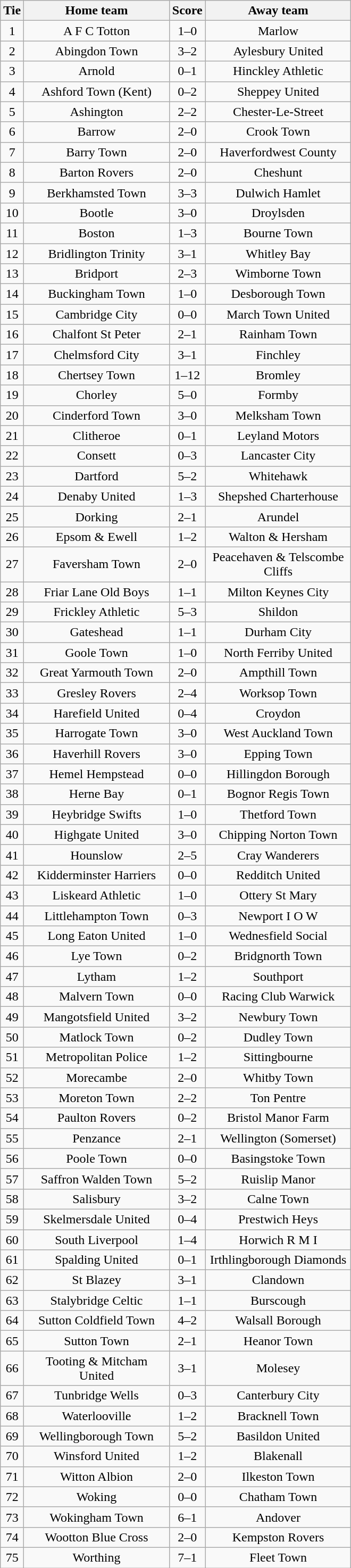<table class="wikitable" style="text-align:center;">
<tr>
<th width=20>Tie</th>
<th width=175>Home team</th>
<th width=20>Score</th>
<th width=175>Away team</th>
</tr>
<tr>
<td>1</td>
<td>A F C Totton</td>
<td>1–0</td>
<td>Marlow</td>
</tr>
<tr>
<td>2</td>
<td>Abingdon Town</td>
<td>3–2</td>
<td>Aylesbury United</td>
</tr>
<tr>
<td>3</td>
<td>Arnold</td>
<td>0–1</td>
<td>Hinckley Athletic</td>
</tr>
<tr>
<td>4</td>
<td>Ashford Town (Kent)</td>
<td>0–2</td>
<td>Sheppey United</td>
</tr>
<tr>
<td>5</td>
<td>Ashington</td>
<td>2–2</td>
<td>Chester-Le-Street</td>
</tr>
<tr>
<td>6</td>
<td>Barrow</td>
<td>2–0</td>
<td>Crook Town</td>
</tr>
<tr>
<td>7</td>
<td>Barry Town</td>
<td>2–0</td>
<td>Haverfordwest County</td>
</tr>
<tr>
<td>8</td>
<td>Barton Rovers</td>
<td>2–0</td>
<td>Cheshunt</td>
</tr>
<tr>
<td>9</td>
<td>Berkhamsted Town</td>
<td>3–3</td>
<td>Dulwich Hamlet</td>
</tr>
<tr>
<td>10</td>
<td>Bootle</td>
<td>3–0</td>
<td>Droylsden</td>
</tr>
<tr>
<td>11</td>
<td>Boston</td>
<td>1–3</td>
<td>Bourne Town</td>
</tr>
<tr>
<td>12</td>
<td>Bridlington Trinity</td>
<td>3–1</td>
<td>Whitley Bay</td>
</tr>
<tr>
<td>13</td>
<td>Bridport</td>
<td>2–3</td>
<td>Wimborne Town</td>
</tr>
<tr>
<td>14</td>
<td>Buckingham Town</td>
<td>1–0</td>
<td>Desborough Town</td>
</tr>
<tr>
<td>15</td>
<td>Cambridge City</td>
<td>0–0</td>
<td>March Town United</td>
</tr>
<tr>
<td>16</td>
<td>Chalfont St Peter</td>
<td>2–1</td>
<td>Rainham Town</td>
</tr>
<tr>
<td>17</td>
<td>Chelmsford City</td>
<td>3–1</td>
<td>Finchley</td>
</tr>
<tr>
<td>18</td>
<td>Chertsey Town</td>
<td>1–12</td>
<td>Bromley</td>
</tr>
<tr>
<td>19</td>
<td>Chorley</td>
<td>5–0</td>
<td>Formby</td>
</tr>
<tr>
<td>20</td>
<td>Cinderford Town</td>
<td>3–0</td>
<td>Melksham Town</td>
</tr>
<tr>
<td>21</td>
<td>Clitheroe</td>
<td>0–1</td>
<td>Leyland Motors</td>
</tr>
<tr>
<td>22</td>
<td>Consett</td>
<td>0–3</td>
<td>Lancaster City</td>
</tr>
<tr>
<td>23</td>
<td>Dartford</td>
<td>5–2</td>
<td>Whitehawk</td>
</tr>
<tr>
<td>24</td>
<td>Denaby United</td>
<td>1–3</td>
<td>Shepshed Charterhouse</td>
</tr>
<tr>
<td>25</td>
<td>Dorking</td>
<td>2–1</td>
<td>Arundel</td>
</tr>
<tr>
<td>26</td>
<td>Epsom & Ewell</td>
<td>1–2</td>
<td>Walton & Hersham</td>
</tr>
<tr>
<td>27</td>
<td>Faversham Town</td>
<td>2–0</td>
<td>Peacehaven & Telscombe Cliffs</td>
</tr>
<tr>
<td>28</td>
<td>Friar Lane Old Boys</td>
<td>1–1</td>
<td>Milton Keynes City</td>
</tr>
<tr>
<td>29</td>
<td>Frickley Athletic</td>
<td>5–3</td>
<td>Shildon</td>
</tr>
<tr>
<td>30</td>
<td>Gateshead</td>
<td>1–1</td>
<td>Durham City</td>
</tr>
<tr>
<td>31</td>
<td>Goole Town</td>
<td>1–0</td>
<td>North Ferriby United</td>
</tr>
<tr>
<td>32</td>
<td>Great Yarmouth Town</td>
<td>2–0</td>
<td>Ampthill Town</td>
</tr>
<tr>
<td>33</td>
<td>Gresley Rovers</td>
<td>2–4</td>
<td>Worksop Town</td>
</tr>
<tr>
<td>34</td>
<td>Harefield United</td>
<td>0–4</td>
<td>Croydon</td>
</tr>
<tr>
<td>35</td>
<td>Harrogate Town</td>
<td>3–0</td>
<td>West Auckland Town</td>
</tr>
<tr>
<td>36</td>
<td>Haverhill Rovers</td>
<td>3–0</td>
<td>Epping Town</td>
</tr>
<tr>
<td>37</td>
<td>Hemel Hempstead</td>
<td>0–0</td>
<td>Hillingdon Borough</td>
</tr>
<tr>
<td>38</td>
<td>Herne Bay</td>
<td>0–1</td>
<td>Bognor Regis Town</td>
</tr>
<tr>
<td>39</td>
<td>Heybridge Swifts</td>
<td>1–0</td>
<td>Thetford Town</td>
</tr>
<tr>
<td>40</td>
<td>Highgate United</td>
<td>3–0</td>
<td>Chipping Norton Town</td>
</tr>
<tr>
<td>41</td>
<td>Hounslow</td>
<td>2–5</td>
<td>Cray Wanderers</td>
</tr>
<tr>
<td>42</td>
<td>Kidderminster Harriers</td>
<td>0–0</td>
<td>Redditch United</td>
</tr>
<tr>
<td>43</td>
<td>Liskeard Athletic</td>
<td>1–0</td>
<td>Ottery St Mary</td>
</tr>
<tr>
<td>44</td>
<td>Littlehampton Town</td>
<td>0–3</td>
<td>Newport I O W</td>
</tr>
<tr>
<td>45</td>
<td>Long Eaton United</td>
<td>1–0</td>
<td>Wednesfield Social</td>
</tr>
<tr>
<td>46</td>
<td>Lye Town</td>
<td>0–2</td>
<td>Bridgnorth Town</td>
</tr>
<tr>
<td>47</td>
<td>Lytham</td>
<td>1–2</td>
<td>Southport</td>
</tr>
<tr>
<td>48</td>
<td>Malvern Town</td>
<td>0–0</td>
<td>Racing Club Warwick</td>
</tr>
<tr>
<td>49</td>
<td>Mangotsfield United</td>
<td>3–2</td>
<td>Newbury Town</td>
</tr>
<tr>
<td>50</td>
<td>Matlock Town</td>
<td>0–2</td>
<td>Dudley Town</td>
</tr>
<tr>
<td>51</td>
<td>Metropolitan Police</td>
<td>1–2</td>
<td>Sittingbourne</td>
</tr>
<tr>
<td>52</td>
<td>Morecambe</td>
<td>2–0</td>
<td>Whitby Town</td>
</tr>
<tr>
<td>53</td>
<td>Moreton Town</td>
<td>2–2</td>
<td>Ton Pentre</td>
</tr>
<tr>
<td>54</td>
<td>Paulton Rovers</td>
<td>0–2</td>
<td>Bristol Manor Farm</td>
</tr>
<tr>
<td>55</td>
<td>Penzance</td>
<td>2–1</td>
<td>Wellington (Somerset)</td>
</tr>
<tr>
<td>56</td>
<td>Poole Town</td>
<td>0–0</td>
<td>Basingstoke Town</td>
</tr>
<tr>
<td>57</td>
<td>Saffron Walden Town</td>
<td>5–2</td>
<td>Ruislip Manor</td>
</tr>
<tr>
<td>58</td>
<td>Salisbury</td>
<td>3–2</td>
<td>Calne Town</td>
</tr>
<tr>
<td>59</td>
<td>Skelmersdale United</td>
<td>0–4</td>
<td>Prestwich Heys</td>
</tr>
<tr>
<td>60</td>
<td>South Liverpool</td>
<td>1–4</td>
<td>Horwich R M I</td>
</tr>
<tr>
<td>61</td>
<td>Spalding United</td>
<td>0–1</td>
<td>Irthlingborough Diamonds</td>
</tr>
<tr>
<td>62</td>
<td>St Blazey</td>
<td>3–1</td>
<td>Clandown</td>
</tr>
<tr>
<td>63</td>
<td>Stalybridge Celtic</td>
<td>1–1</td>
<td>Burscough</td>
</tr>
<tr>
<td>64</td>
<td>Sutton Coldfield Town</td>
<td>4–2</td>
<td>Walsall Borough</td>
</tr>
<tr>
<td>65</td>
<td>Sutton Town</td>
<td>2–1</td>
<td>Heanor Town</td>
</tr>
<tr>
<td>66</td>
<td>Tooting & Mitcham United</td>
<td>3–1</td>
<td>Molesey</td>
</tr>
<tr>
<td>67</td>
<td>Tunbridge Wells</td>
<td>0–3</td>
<td>Canterbury City</td>
</tr>
<tr>
<td>68</td>
<td>Waterlooville</td>
<td>1–2</td>
<td>Bracknell Town</td>
</tr>
<tr>
<td>69</td>
<td>Wellingborough Town</td>
<td>5–2</td>
<td>Basildon United</td>
</tr>
<tr>
<td>70</td>
<td>Winsford United</td>
<td>1–2</td>
<td>Blakenall</td>
</tr>
<tr>
<td>71</td>
<td>Witton Albion</td>
<td>2–0</td>
<td>Ilkeston Town</td>
</tr>
<tr>
<td>72</td>
<td>Woking</td>
<td>0–0</td>
<td>Chatham Town</td>
</tr>
<tr>
<td>73</td>
<td>Wokingham Town</td>
<td>6–1</td>
<td>Andover</td>
</tr>
<tr>
<td>74</td>
<td>Wootton Blue Cross</td>
<td>2–0</td>
<td>Kempston Rovers</td>
</tr>
<tr>
<td>75</td>
<td>Worthing</td>
<td>7–1</td>
<td>Fleet Town</td>
</tr>
</table>
